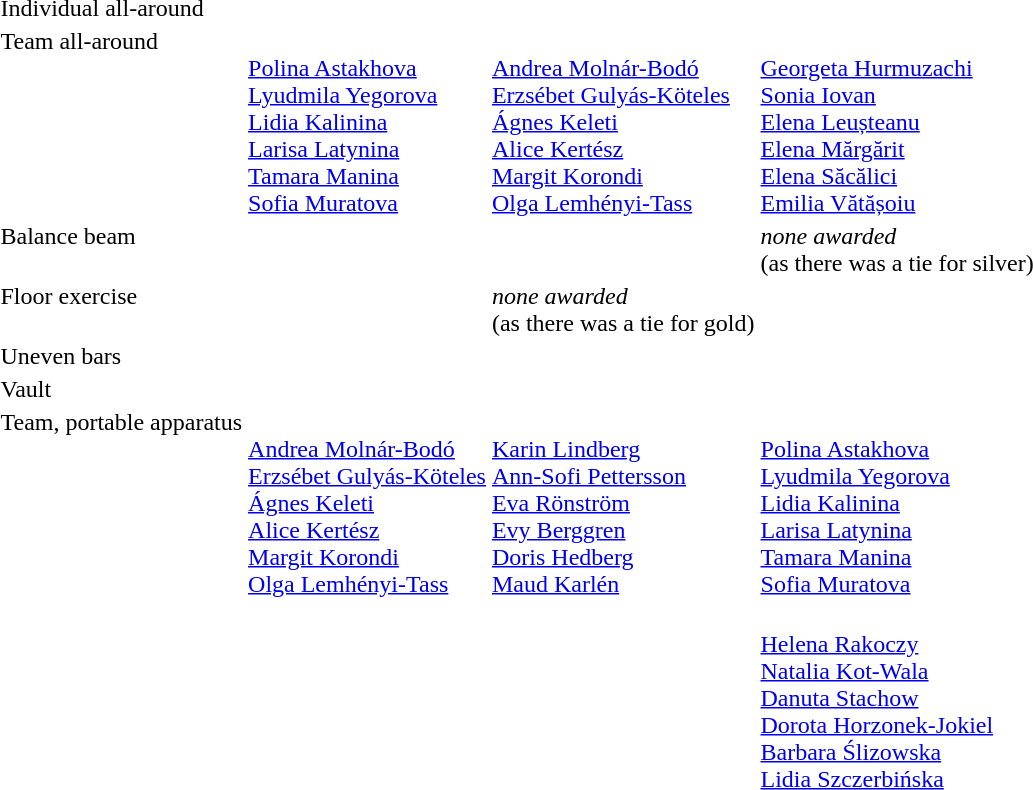<table>
<tr valign="top">
<td>Individual all-around<br></td>
<td></td>
<td></td>
<td></td>
</tr>
<tr valign="top">
<td>Team all-around<br></td>
<td><br><a href='#'>Polina Astakhova</a><br><a href='#'>Lyudmila Yegorova</a><br><a href='#'>Lidia Kalinina</a><br><a href='#'>Larisa Latynina</a><br><a href='#'>Tamara Manina</a><br><a href='#'>Sofia Muratova</a></td>
<td><br><a href='#'>Andrea Molnár-Bodó</a><br><a href='#'>Erzsébet Gulyás-Köteles</a><br><a href='#'>Ágnes Keleti</a><br><a href='#'>Alice Kertész</a><br><a href='#'>Margit Korondi</a><br><a href='#'>Olga Lemhényi-Tass</a></td>
<td><br><a href='#'>Georgeta Hurmuzachi</a><br><a href='#'>Sonia Iovan</a><br><a href='#'>Elena Leușteanu</a><br><a href='#'>Elena Mărgărit</a><br><a href='#'>Elena Săcălici</a><br><a href='#'>Emilia Vătășoiu</a></td>
</tr>
<tr valign="top">
<td rowspan=2>Balance beam<br></td>
<td rowspan=2></td>
<td></td>
<td rowspan=2><em>none awarded</em><br>(as there was a tie for silver)</td>
</tr>
<tr>
<td></td>
</tr>
<tr valign="top">
<td rowspan=2>Floor exercise<br></td>
<td></td>
<td rowspan=2><em>none awarded</em><br>(as there was a tie for gold)</td>
<td rowspan=2></td>
</tr>
<tr>
<td></td>
</tr>
<tr>
<td>Uneven bars<br></td>
<td></td>
<td></td>
<td></td>
</tr>
<tr valign="top">
<td rowspan=2>Vault<br></td>
<td rowspan=2></td>
<td rowspan=2></td>
<td></td>
</tr>
<tr>
<td></td>
</tr>
<tr valign="top">
<td rowspan=2>Team, portable apparatus <br></td>
<td rowspan=2><br><a href='#'>Andrea Molnár-Bodó</a><br><a href='#'>Erzsébet Gulyás-Köteles</a><br><a href='#'>Ágnes Keleti</a><br><a href='#'>Alice Kertész</a><br><a href='#'>Margit Korondi</a><br><a href='#'>Olga Lemhényi-Tass</a></td>
<td rowspan=2><br><a href='#'>Karin Lindberg</a><br><a href='#'>Ann-Sofi Pettersson</a><br><a href='#'>Eva Rönström</a><br><a href='#'>Evy Berggren</a><br><a href='#'>Doris Hedberg</a><br><a href='#'>Maud Karlén</a></td>
<td><br><a href='#'>Polina Astakhova</a><br><a href='#'>Lyudmila Yegorova</a><br><a href='#'>Lidia Kalinina</a><br><a href='#'>Larisa Latynina</a><br><a href='#'>Tamara Manina</a><br><a href='#'>Sofia Muratova</a></td>
</tr>
<tr>
<td><br><a href='#'>Helena Rakoczy</a><br><a href='#'>Natalia Kot-Wala</a><br><a href='#'>Danuta Stachow</a><br><a href='#'>Dorota Horzonek-Jokiel</a><br><a href='#'>Barbara Ślizowska</a><br><a href='#'>Lidia Szczerbińska</a></td>
</tr>
</table>
